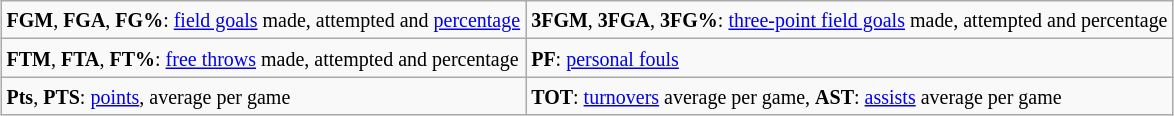<table class="wikitable" style="margin:auto">
<tr>
<td><small><strong>FGM</strong>, <strong>FGA</strong>, <strong>FG%</strong>: <a href='#'>field goals</a> made, attempted and <a href='#'>percentage</a></small></td>
<td><small><strong>3FGM</strong>, <strong>3FGA</strong>, <strong>3FG%</strong>: <a href='#'>three-point field goals</a> made, attempted and percentage</small></td>
</tr>
<tr>
<td><small><strong>FTM</strong>, <strong>FTA</strong>, <strong>FT%</strong>: <a href='#'>free throws</a> made, attempted and percentage</small></td>
<td><small><strong>PF</strong>: <a href='#'>personal fouls</a></small></td>
</tr>
<tr>
<td><small><strong>Pts</strong>, <strong>PTS</strong>: <a href='#'>points</a>, average per game</small></td>
<td><small><strong>TOT</strong>: <a href='#'>turnovers</a> average per game, <strong>AST</strong>: <a href='#'>assists</a> average per game</small></td>
</tr>
</table>
